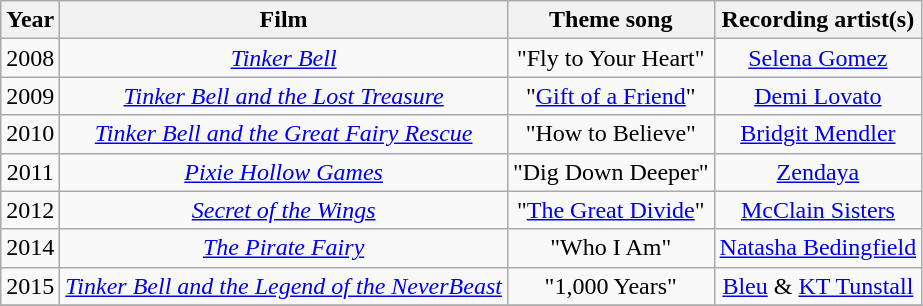<table class="wikitable" border="1" style="text-align: center;">
<tr>
<th>Year</th>
<th>Film</th>
<th>Theme song</th>
<th>Recording artist(s)</th>
</tr>
<tr>
<td>2008</td>
<td><em><a href='#'>Tinker Bell</a></em></td>
<td>"Fly to Your Heart"</td>
<td><a href='#'>Selena Gomez</a></td>
</tr>
<tr>
<td>2009</td>
<td><em><a href='#'>Tinker Bell and the Lost Treasure</a></em></td>
<td>"<a href='#'>Gift of a Friend</a>"</td>
<td><a href='#'>Demi Lovato</a></td>
</tr>
<tr>
<td>2010</td>
<td><em><a href='#'>Tinker Bell and the Great Fairy Rescue</a></em></td>
<td>"How to Believe"</td>
<td><a href='#'>Bridgit Mendler</a></td>
</tr>
<tr>
<td>2011</td>
<td><em><a href='#'>Pixie Hollow Games</a></em></td>
<td>"Dig Down Deeper"</td>
<td><a href='#'>Zendaya</a></td>
</tr>
<tr>
<td>2012</td>
<td><em><a href='#'>Secret of the Wings</a></em></td>
<td>"<a href='#'>The Great Divide</a>"</td>
<td><a href='#'>McClain Sisters</a></td>
</tr>
<tr>
<td>2014</td>
<td><em><a href='#'>The Pirate Fairy</a></em></td>
<td>"Who I Am"</td>
<td><a href='#'>Natasha Bedingfield</a></td>
</tr>
<tr>
<td>2015</td>
<td><em><a href='#'>Tinker Bell and the Legend of the NeverBeast</a></em></td>
<td>"1,000 Years"</td>
<td><a href='#'>Bleu</a> & <a href='#'>KT Tunstall</a></td>
</tr>
<tr>
</tr>
</table>
